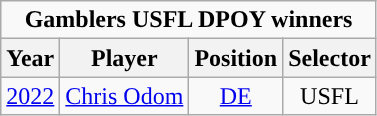<table class="wikitable" style="text-align:center">
<tr>
<td colspan="4" align="center"><strong>Gamblers USFL DPOY winners</strong></td>
</tr>
<tr>
<th>Year</th>
<th>Player</th>
<th>Position</th>
<th>Selector</th>
</tr>
<tr>
<td><a href='#'>2022</a></td>
<td><a href='#'>Chris Odom</a></td>
<td><a href='#'>DE</a></td>
<td>USFL</td>
</tr>
</table>
